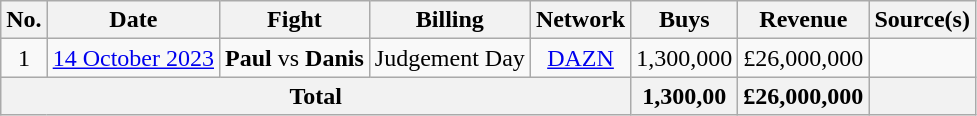<table class="wikitable sortable">
<tr>
<th>No.</th>
<th>Date</th>
<th>Fight</th>
<th>Billing</th>
<th>Network</th>
<th>Buys</th>
<th>Revenue</th>
<th>Source(s)</th>
</tr>
<tr>
<td align="center">1</td>
<td align="center"><a href='#'>14 October 2023</a></td>
<td align="center"><strong>Paul</strong> vs <strong>Danis</strong></td>
<td align="center">Judgement Day</td>
<td align="center"><a href='#'>DAZN</a></td>
<td align="center">1,300,000</td>
<td align="center">£26,000,000</td>
<td align="center"></td>
</tr>
<tr>
<th colspan="5">Total</th>
<th>1,300,00</th>
<th>£26,000,000</th>
<th></th>
</tr>
</table>
